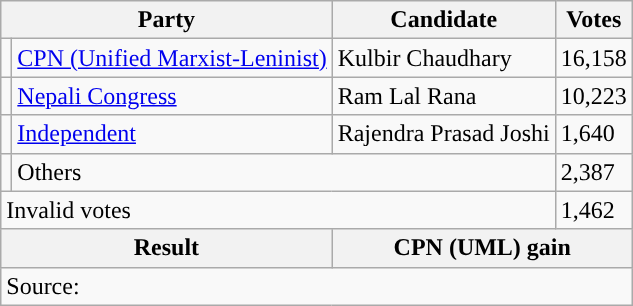<table class="wikitable">
<tr>
<th colspan="2">Party</th>
<th>Candidate</th>
<th>Votes</th>
</tr>
<tr>
<td style="background-color:"></td>
<td><a href='#'>CPN (Unified Marxist-Leninist)</a></td>
<td>Kulbir Chaudhary</td>
<td>16,158</td>
</tr>
<tr>
<td style="background-color:"></td>
<td><a href='#'>Nepali Congress</a></td>
<td>Ram Lal Rana</td>
<td>10,223</td>
</tr>
<tr>
<td style="background-color:"></td>
<td><a href='#'>Independent</a></td>
<td>Rajendra Prasad Joshi</td>
<td>1,640</td>
</tr>
<tr>
<td></td>
<td colspan="2">Others</td>
<td>2,387</td>
</tr>
<tr>
<td colspan="3">Invalid votes</td>
<td>1,462</td>
</tr>
<tr>
<th colspan="2">Result</th>
<th colspan="2">CPN (UML) gain</th>
</tr>
<tr>
<td colspan="4">Source: </td>
</tr>
</table>
